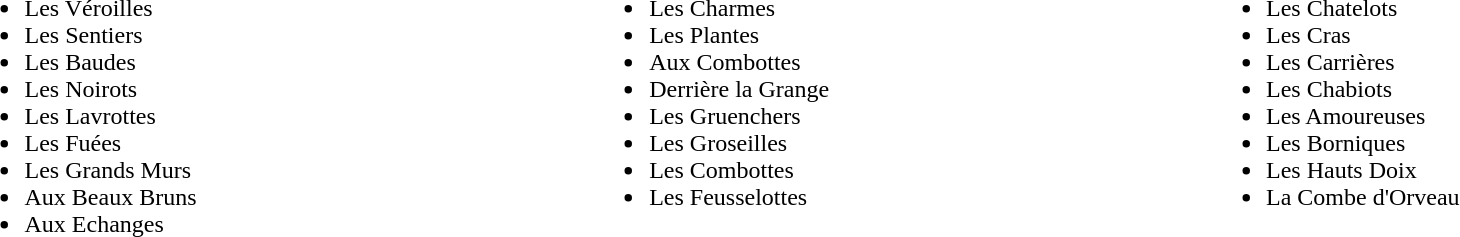<table border="0" width="100%">
<tr ---- valign="top">
<td width="33%"><br><ul><li>Les Véroilles</li><li>Les Sentiers</li><li>Les Baudes</li><li>Les Noirots</li><li>Les Lavrottes</li><li>Les Fuées</li><li>Les Grands Murs</li><li>Aux Beaux Bruns</li><li>Aux Echanges</li></ul></td>
<td><br><ul><li>Les Charmes</li><li>Les Plantes</li><li>Aux Combottes</li><li>Derrière la Grange</li><li>Les Gruenchers</li><li>Les Groseilles</li><li>Les Combottes</li><li>Les Feusselottes</li></ul></td>
<td><br><ul><li>Les Chatelots</li><li>Les Cras</li><li>Les Carrières</li><li>Les Chabiots</li><li>Les Amoureuses</li><li>Les Borniques</li><li>Les Hauts Doix</li><li>La Combe d'Orveau </li></ul></td>
</tr>
</table>
